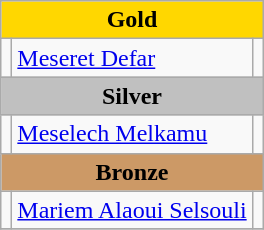<table class="wikitable">
<tr bgcolor=gold>
<td colspan=3 align=center><strong>Gold</strong></td>
</tr>
<tr>
<td></td>
<td><a href='#'>Meseret Defar</a></td>
<td></td>
</tr>
<tr bgcolor=silver>
<td colspan=3 align=center><strong>Silver</strong></td>
</tr>
<tr>
<td></td>
<td><a href='#'>Meselech Melkamu</a></td>
<td></td>
</tr>
<tr bgcolor=cc9966>
<td colspan=3 align=center><strong>Bronze</strong></td>
</tr>
<tr>
<td></td>
<td><a href='#'>Mariem Alaoui Selsouli</a></td>
<td></td>
</tr>
<tr>
</tr>
</table>
